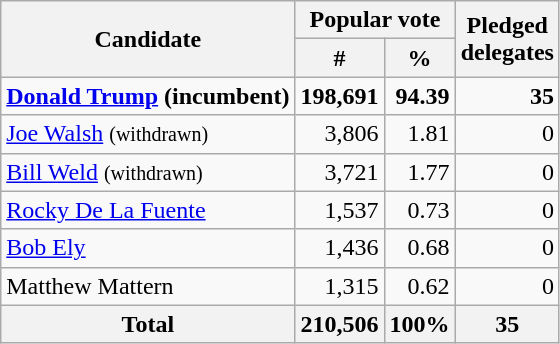<table class="wikitable sortable" style="text-align:right;">
<tr>
<th rowspan="2">Candidate</th>
<th colspan="2">Popular vote</th>
<th rowspan="2">Pledged<br>delegates</th>
</tr>
<tr>
<th>#</th>
<th>%</th>
</tr>
<tr>
<td style="text-align:left;" data-sort-name="Biden, Joe"><strong><a href='#'>Donald Trump</a></strong> <strong>(incumbent)</strong></td>
<td><strong>198,691</strong></td>
<td><strong>94.39</strong></td>
<td><strong>35</strong></td>
</tr>
<tr>
<td style="text-align:left;" data-sort-name="Sanders, Bernie"><a href='#'>Joe Walsh</a> <small>(withdrawn)</small></td>
<td>3,806</td>
<td>1.81</td>
<td>0</td>
</tr>
<tr>
<td style="text-align:left;" data-sort-name="Bloomberg, Michael"><a href='#'>Bill Weld</a> <small>(withdrawn)</small></td>
<td>3,721</td>
<td>1.77</td>
<td>0</td>
</tr>
<tr>
<td style="text-align:left;" data-sort-name="Warren, Elizabeth"><a href='#'>Rocky De La Fuente</a></td>
<td>1,537</td>
<td>0.73</td>
<td>0</td>
</tr>
<tr>
<td style="text-align:left;" data-sort-name="Buttigieg, Pete"><a href='#'>Bob Ely</a></td>
<td>1,436</td>
<td>0.68</td>
<td>0</td>
</tr>
<tr>
<td style="text-align:left;" data-sort-name="Klobuchar, Amy">Matthew Mattern</td>
<td>1,315</td>
<td>0.62</td>
<td>0</td>
</tr>
<tr>
<th>Total</th>
<th>210,506</th>
<th>100%</th>
<th>35</th>
</tr>
</table>
